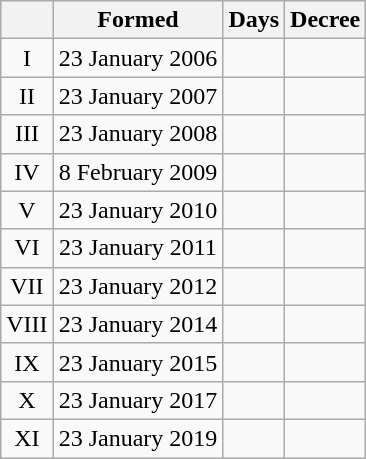<table class="wikitable" style="text-align:center;">
<tr>
<th></th>
<th>Formed</th>
<th>Days</th>
<th>Decree</th>
</tr>
<tr>
<td>I</td>
<td>23 January 2006</td>
<td></td>
<td></td>
</tr>
<tr>
<td>II</td>
<td>23 January 2007</td>
<td></td>
<td></td>
</tr>
<tr>
<td>III</td>
<td>23 January 2008</td>
<td></td>
<td></td>
</tr>
<tr>
<td>IV</td>
<td>8 February 2009</td>
<td></td>
<td></td>
</tr>
<tr>
<td>V</td>
<td>23 January 2010</td>
<td></td>
<td></td>
</tr>
<tr>
<td>VI</td>
<td>23 January 2011</td>
<td></td>
<td></td>
</tr>
<tr>
<td>VII</td>
<td>23 January 2012</td>
<td></td>
<td></td>
</tr>
<tr>
<td>VIII</td>
<td>23 January 2014</td>
<td></td>
<td></td>
</tr>
<tr>
<td>IX</td>
<td>23 January 2015</td>
<td></td>
<td></td>
</tr>
<tr>
<td>X</td>
<td>23 January 2017</td>
<td></td>
<td></td>
</tr>
<tr>
<td>XI</td>
<td>23 January 2019</td>
<td></td>
<td></td>
</tr>
</table>
